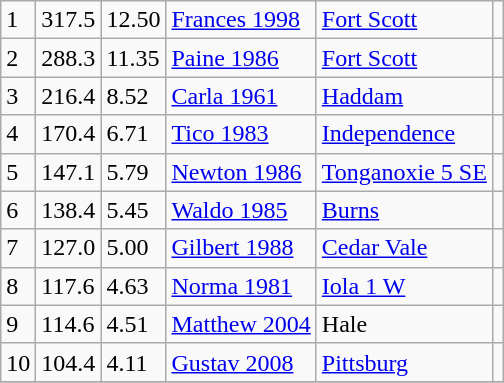<table class="wikitable">
<tr>
<td>1</td>
<td>317.5</td>
<td>12.50</td>
<td><a href='#'>Frances 1998</a></td>
<td><a href='#'>Fort Scott</a></td>
<td></td>
</tr>
<tr>
<td>2</td>
<td>288.3</td>
<td>11.35</td>
<td><a href='#'>Paine 1986</a></td>
<td><a href='#'>Fort Scott</a></td>
<td></td>
</tr>
<tr>
<td>3</td>
<td>216.4</td>
<td>8.52</td>
<td><a href='#'>Carla 1961</a></td>
<td><a href='#'>Haddam</a></td>
<td></td>
</tr>
<tr>
<td>4</td>
<td>170.4</td>
<td>6.71</td>
<td><a href='#'>Tico 1983</a></td>
<td><a href='#'>Independence</a></td>
<td></td>
</tr>
<tr>
<td>5</td>
<td>147.1</td>
<td>5.79</td>
<td><a href='#'>Newton 1986</a></td>
<td><a href='#'>Tonganoxie 5 SE</a></td>
<td></td>
</tr>
<tr>
<td>6</td>
<td>138.4</td>
<td>5.45</td>
<td><a href='#'>Waldo 1985</a></td>
<td><a href='#'>Burns</a></td>
<td></td>
</tr>
<tr>
<td>7</td>
<td>127.0</td>
<td>5.00</td>
<td><a href='#'>Gilbert 1988</a></td>
<td><a href='#'>Cedar Vale</a></td>
<td></td>
</tr>
<tr>
<td>8</td>
<td>117.6</td>
<td>4.63</td>
<td><a href='#'>Norma 1981</a></td>
<td><a href='#'>Iola 1 W</a></td>
<td></td>
</tr>
<tr>
<td>9</td>
<td>114.6</td>
<td>4.51</td>
<td><a href='#'>Matthew 2004</a></td>
<td>Hale</td>
<td></td>
</tr>
<tr>
<td>10</td>
<td>104.4</td>
<td>4.11</td>
<td><a href='#'>Gustav 2008</a></td>
<td><a href='#'>Pittsburg</a></td>
<td></td>
</tr>
<tr>
</tr>
</table>
